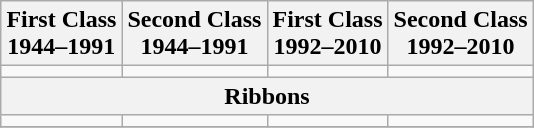<table class="wikitable" style="margin:1em auto;text-align:center;">
<tr>
<th>First Class<br>1944–1991</th>
<th>Second Class<br>1944–1991</th>
<th>First Class<br>1992–2010</th>
<th>Second Class<br>1992–2010</th>
</tr>
<tr>
<td></td>
<td></td>
<td></td>
<td></td>
</tr>
<tr>
<th colspan="4">Ribbons</th>
</tr>
<tr>
<td></td>
<td></td>
<td></td>
<td></td>
</tr>
<tr>
</tr>
</table>
